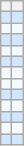<table class=wikitable>
<tr align=left>
<th bgcolor=silver width=50%></th>
<th bgcolor=silver width=50%></th>
</tr>
<tr align=left bgcolor=#D0E7FF>
<td></td>
<td></td>
</tr>
<tr align=left bgcolor=#F5FAFF>
<td></td>
<td></td>
</tr>
<tr align=left bgcolor=#D0E7FF>
<td></td>
<td></td>
</tr>
<tr align=left bgcolor=#F5FAFF>
<td></td>
<td></td>
</tr>
<tr align=left bgcolor=#D0E7FF>
<td></td>
<td></td>
</tr>
<tr align=left bgcolor=#F5FAFF>
<td></td>
<td></td>
</tr>
<tr align=left bgcolor=#F5FAFF>
<td></td>
<td></td>
</tr>
<tr align=left bgcolor=#D0E7FF>
<td></td>
<td></td>
</tr>
<tr align=left bgcolor=#F5FAFF>
<td></td>
<td></td>
</tr>
<tr align=left bgcolor=#D0E7FF>
<td></td>
<td></td>
</tr>
<tr align=left bgcolor=#F5FAFF>
<td></td>
<td></td>
</tr>
<tr align=left bgcolor=#D0E7FF>
<td></td>
<td></td>
</tr>
</table>
